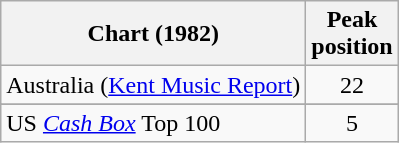<table class="wikitable sortable">
<tr>
<th>Chart (1982)</th>
<th>Peak<br>position</th>
</tr>
<tr>
<td>Australia (<a href='#'>Kent Music Report</a>)</td>
<td style="text-align:center;">22</td>
</tr>
<tr>
</tr>
<tr>
</tr>
<tr>
</tr>
<tr>
</tr>
<tr>
<td>US <a href='#'><em>Cash Box</em></a> Top 100</td>
<td align="center">5</td>
</tr>
</table>
